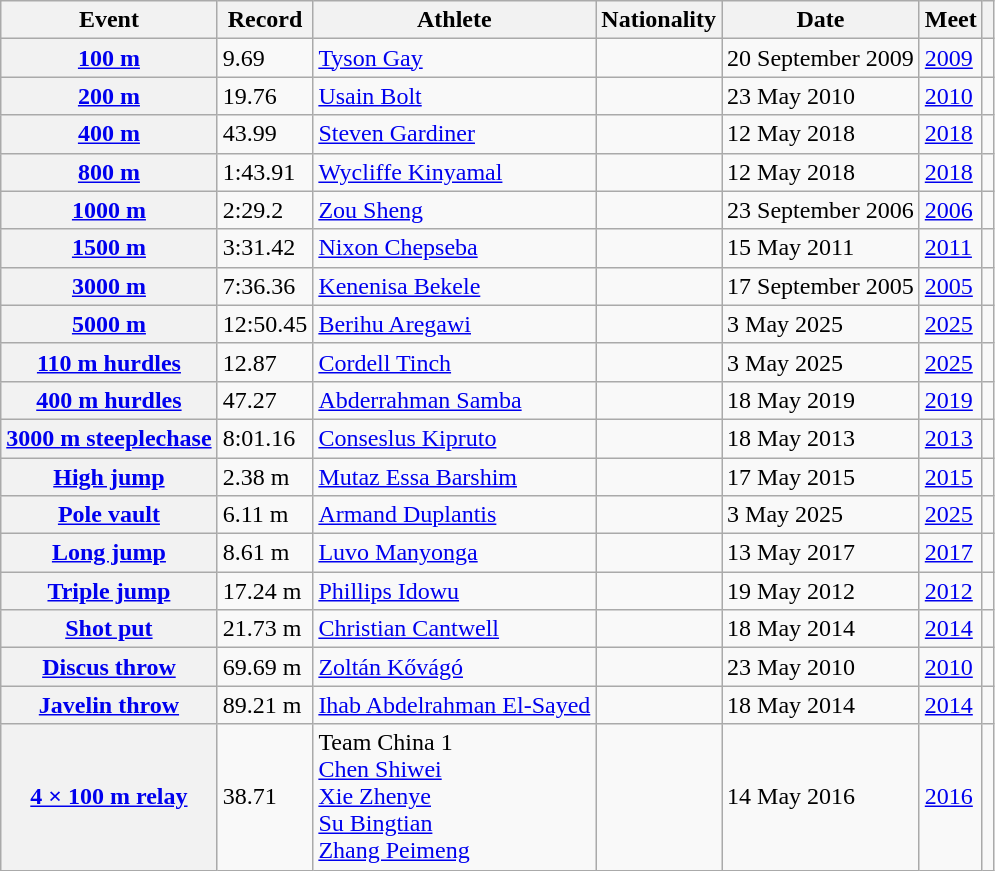<table class="wikitable plainrowheaders sticky-header">
<tr>
<th scope="col">Event</th>
<th scope="col">Record</th>
<th scope="col">Athlete</th>
<th scope="col">Nationality</th>
<th scope="col">Date</th>
<th scope="col">Meet</th>
<th scope="col"></th>
</tr>
<tr>
<th scope="row"><a href='#'>100 m</a></th>
<td>9.69 </td>
<td><a href='#'>Tyson Gay</a></td>
<td></td>
<td>20 September 2009</td>
<td><a href='#'>2009</a></td>
<td></td>
</tr>
<tr>
<th scope="row"><a href='#'>200 m</a></th>
<td>19.76 </td>
<td><a href='#'>Usain Bolt</a></td>
<td></td>
<td>23 May 2010</td>
<td><a href='#'>2010</a></td>
<td></td>
</tr>
<tr>
<th scope="row"><a href='#'>400 m</a></th>
<td>43.99</td>
<td><a href='#'>Steven Gardiner</a></td>
<td></td>
<td>12 May 2018</td>
<td><a href='#'>2018</a></td>
<td></td>
</tr>
<tr>
<th scope="row"><a href='#'>800 m</a></th>
<td>1:43.91</td>
<td><a href='#'>Wycliffe Kinyamal</a></td>
<td></td>
<td>12 May 2018</td>
<td><a href='#'>2018</a></td>
<td></td>
</tr>
<tr>
<th scope="row"><a href='#'>1000 m</a></th>
<td>2:29.2</td>
<td><a href='#'>Zou Sheng</a></td>
<td></td>
<td>23 September 2006</td>
<td><a href='#'>2006</a></td>
<td></td>
</tr>
<tr>
<th scope="row"><a href='#'>1500 m</a></th>
<td>3:31.42</td>
<td><a href='#'>Nixon Chepseba</a></td>
<td></td>
<td>15 May 2011</td>
<td><a href='#'>2011</a></td>
<td></td>
</tr>
<tr>
<th scope="row"><a href='#'>3000 m</a></th>
<td>7:36.36</td>
<td><a href='#'>Kenenisa Bekele</a></td>
<td></td>
<td>17 September 2005</td>
<td><a href='#'>2005</a></td>
<td></td>
</tr>
<tr>
<th scope="row"><a href='#'>5000 m</a></th>
<td>12:50.45</td>
<td><a href='#'>Berihu Aregawi</a></td>
<td></td>
<td>3 May 2025</td>
<td><a href='#'>2025</a></td>
<td></td>
</tr>
<tr>
<th scope="row"><a href='#'>110 m hurdles</a></th>
<td>12.87 </td>
<td><a href='#'>Cordell Tinch</a></td>
<td></td>
<td>3 May 2025</td>
<td><a href='#'>2025</a></td>
<td></td>
</tr>
<tr>
<th scope="row"><a href='#'>400 m hurdles</a></th>
<td>47.27</td>
<td><a href='#'>Abderrahman Samba</a></td>
<td></td>
<td>18 May 2019</td>
<td><a href='#'>2019</a></td>
<td></td>
</tr>
<tr>
<th scope="row"><a href='#'>3000 m steeplechase</a></th>
<td>8:01.16</td>
<td><a href='#'>Conseslus Kipruto</a></td>
<td></td>
<td>18 May 2013</td>
<td><a href='#'>2013</a></td>
<td></td>
</tr>
<tr>
<th scope="row"><a href='#'>High jump</a></th>
<td>2.38 m</td>
<td><a href='#'>Mutaz Essa Barshim</a></td>
<td></td>
<td>17 May 2015</td>
<td><a href='#'>2015</a></td>
<td></td>
</tr>
<tr>
<th scope="row"><a href='#'>Pole vault</a></th>
<td>6.11 m</td>
<td><a href='#'>Armand Duplantis</a></td>
<td></td>
<td>3 May 2025</td>
<td><a href='#'>2025</a></td>
<td></td>
</tr>
<tr>
<th scope="row"><a href='#'>Long jump</a></th>
<td>8.61 m </td>
<td><a href='#'>Luvo Manyonga</a></td>
<td></td>
<td>13 May 2017</td>
<td><a href='#'>2017</a></td>
<td></td>
</tr>
<tr>
<th scope="row"><a href='#'>Triple jump</a></th>
<td>17.24 m </td>
<td><a href='#'>Phillips Idowu</a></td>
<td></td>
<td>19 May 2012</td>
<td><a href='#'>2012</a></td>
<td></td>
</tr>
<tr>
<th scope="row"><a href='#'>Shot put</a></th>
<td>21.73 m</td>
<td><a href='#'>Christian Cantwell</a></td>
<td></td>
<td>18 May 2014</td>
<td><a href='#'>2014</a></td>
<td></td>
</tr>
<tr>
<th scope="row"><a href='#'>Discus throw</a></th>
<td>69.69 m</td>
<td><a href='#'>Zoltán Kővágó</a></td>
<td></td>
<td>23 May 2010</td>
<td><a href='#'>2010</a></td>
<td></td>
</tr>
<tr>
<th scope="row"><a href='#'>Javelin throw</a></th>
<td>89.21 m</td>
<td><a href='#'>Ihab Abdelrahman El-Sayed</a></td>
<td></td>
<td>18 May 2014</td>
<td><a href='#'>2014</a></td>
<td></td>
</tr>
<tr>
<th scope="row"><a href='#'>4 × 100 m relay</a></th>
<td>38.71</td>
<td>Team China 1<br><a href='#'>Chen Shiwei</a><br><a href='#'>Xie Zhenye</a><br><a href='#'>Su Bingtian</a><br><a href='#'>Zhang Peimeng</a></td>
<td></td>
<td>14 May 2016</td>
<td><a href='#'>2016</a></td>
<td></td>
</tr>
</table>
